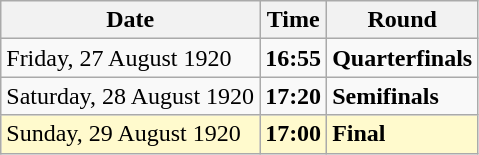<table class="wikitable">
<tr>
<th>Date</th>
<th>Time</th>
<th>Round</th>
</tr>
<tr>
<td>Friday, 27 August 1920</td>
<td><strong>16:55</strong></td>
<td><strong>Quarterfinals</strong></td>
</tr>
<tr>
<td>Saturday, 28 August 1920</td>
<td><strong>17:20</strong></td>
<td><strong>Semifinals</strong></td>
</tr>
<tr style=background:lemonchiffon>
<td>Sunday, 29 August 1920</td>
<td><strong>17:00</strong></td>
<td><strong>Final</strong></td>
</tr>
</table>
